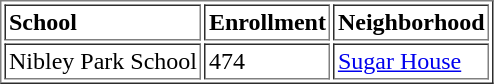<table border="1" cellpadding="2">
<tr>
<td><strong>School</strong></td>
<td><strong>Enrollment</strong></td>
<td><strong>Neighborhood</strong></td>
</tr>
<tr>
<td>Nibley Park School</td>
<td>474</td>
<td><a href='#'>Sugar House</a></td>
</tr>
</table>
